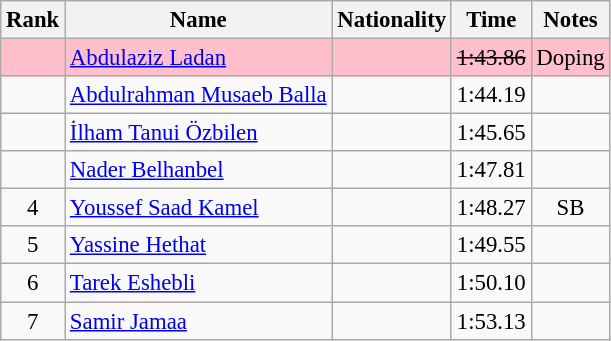<table class="wikitable sortable" style="text-align:center;font-size:95%">
<tr>
<th>Rank</th>
<th>Name</th>
<th>Nationality</th>
<th>Time</th>
<th>Notes</th>
</tr>
<tr bgcolor=pink>
<td><s></s></td>
<td align=left><a href='#'>Abdulaziz Ladan</a></td>
<td align=left></td>
<td><s>1:43.86</s></td>
<td>Doping</td>
</tr>
<tr>
<td></td>
<td align=left><a href='#'>Abdulrahman Musaeb Balla</a></td>
<td align=left></td>
<td>1:44.19</td>
<td></td>
</tr>
<tr>
<td></td>
<td align=left><a href='#'>İlham Tanui Özbilen</a></td>
<td align=left></td>
<td>1:45.65</td>
<td></td>
</tr>
<tr>
<td></td>
<td align=left><a href='#'>Nader Belhanbel</a></td>
<td align=left></td>
<td>1:47.81</td>
<td></td>
</tr>
<tr>
<td>4</td>
<td align=left><a href='#'>Youssef Saad Kamel</a></td>
<td align=left></td>
<td>1:48.27</td>
<td>SB</td>
</tr>
<tr>
<td>5</td>
<td align=left><a href='#'>Yassine Hethat</a></td>
<td align=left></td>
<td>1:49.55</td>
<td></td>
</tr>
<tr>
<td>6</td>
<td align=left><a href='#'>Tarek Eshebli</a></td>
<td align=left></td>
<td>1:50.10</td>
<td></td>
</tr>
<tr>
<td>7</td>
<td align=left><a href='#'>Samir Jamaa</a></td>
<td align=left></td>
<td>1:53.13</td>
<td></td>
</tr>
</table>
